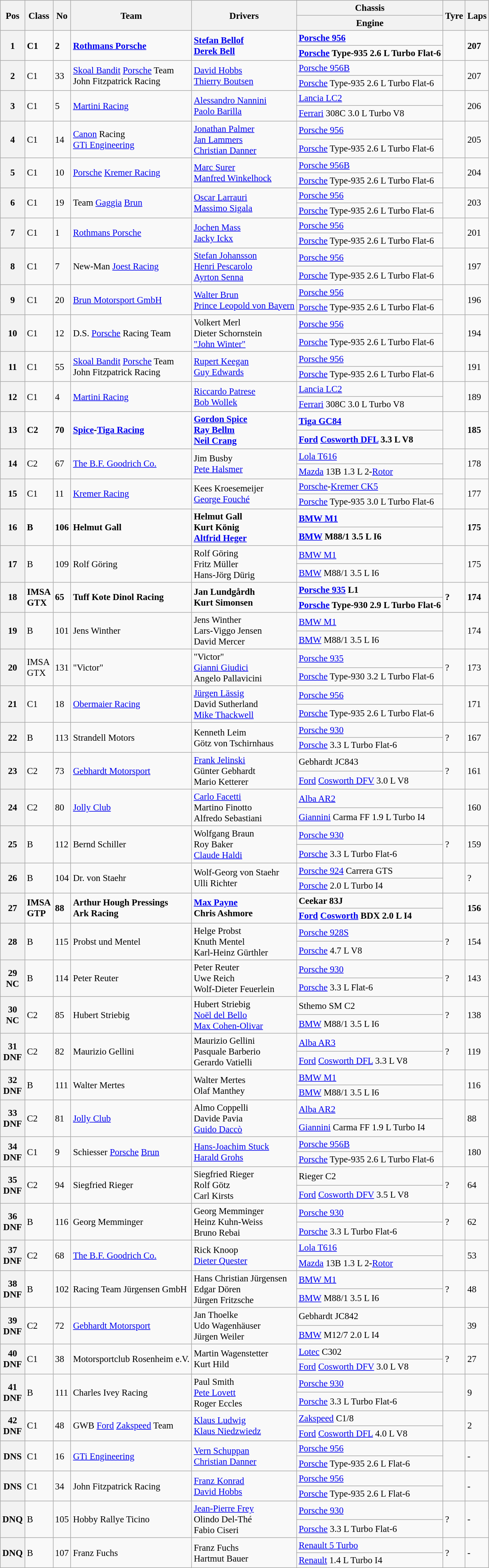<table class="wikitable" style="font-size: 95%;">
<tr>
<th rowspan=2>Pos</th>
<th rowspan=2>Class</th>
<th rowspan=2>No</th>
<th rowspan=2>Team</th>
<th rowspan=2>Drivers</th>
<th>Chassis</th>
<th rowspan=2>Tyre</th>
<th rowspan=2>Laps</th>
</tr>
<tr>
<th>Engine</th>
</tr>
<tr style="font-weight:bold">
<th rowspan=2>1</th>
<td rowspan=2>C1</td>
<td rowspan=2>2</td>
<td rowspan=2> <a href='#'>Rothmans Porsche</a></td>
<td rowspan=2> <a href='#'>Stefan Bellof</a><br> <a href='#'>Derek Bell</a></td>
<td><a href='#'>Porsche 956</a></td>
<td rowspan=2></td>
<td rowspan=2>207</td>
</tr>
<tr style="font-weight:bold">
<td><a href='#'>Porsche</a> Type-935 2.6 L Turbo Flat-6</td>
</tr>
<tr>
<th rowspan=2>2</th>
<td rowspan=2>C1</td>
<td rowspan=2>33</td>
<td rowspan=2> <a href='#'>Skoal Bandit</a> <a href='#'>Porsche</a> Team<br> John Fitzpatrick Racing</td>
<td rowspan=2> <a href='#'>David Hobbs</a><br> <a href='#'>Thierry Boutsen</a></td>
<td><a href='#'>Porsche 956B</a></td>
<td rowspan=2></td>
<td rowspan=2>207</td>
</tr>
<tr>
<td><a href='#'>Porsche</a> Type-935 2.6 L Turbo Flat-6</td>
</tr>
<tr>
<th rowspan=2>3</th>
<td rowspan=2>C1</td>
<td rowspan=2>5</td>
<td rowspan=2> <a href='#'>Martini Racing</a></td>
<td rowspan=2> <a href='#'>Alessandro Nannini</a><br> <a href='#'>Paolo Barilla</a></td>
<td><a href='#'>Lancia LC2</a></td>
<td rowspan=2></td>
<td rowspan=2>206</td>
</tr>
<tr>
<td><a href='#'>Ferrari</a> 308C 3.0 L Turbo V8</td>
</tr>
<tr>
<th rowspan=2>4</th>
<td rowspan=2>C1</td>
<td rowspan=2>14</td>
<td rowspan=2> <a href='#'>Canon</a> Racing<br> <a href='#'>GTi Engineering</a></td>
<td rowspan=2> <a href='#'>Jonathan Palmer</a><br> <a href='#'>Jan Lammers</a><br> <a href='#'>Christian Danner</a></td>
<td><a href='#'>Porsche 956</a></td>
<td rowspan=2></td>
<td rowspan=2>205</td>
</tr>
<tr>
<td><a href='#'>Porsche</a> Type-935 2.6 L Turbo Flat-6</td>
</tr>
<tr>
<th rowspan=2>5</th>
<td rowspan=2>C1</td>
<td rowspan=2>10</td>
<td rowspan=2> <a href='#'>Porsche</a> <a href='#'>Kremer Racing</a></td>
<td rowspan=2> <a href='#'>Marc Surer</a><br> <a href='#'>Manfred Winkelhock</a></td>
<td><a href='#'>Porsche 956B</a></td>
<td rowspan=2></td>
<td rowspan=2>204</td>
</tr>
<tr>
<td><a href='#'>Porsche</a> Type-935 2.6 L Turbo Flat-6</td>
</tr>
<tr>
<th rowspan=2>6</th>
<td rowspan=2>C1</td>
<td rowspan=2>19</td>
<td rowspan=2> Team <a href='#'>Gaggia</a> <a href='#'>Brun</a></td>
<td rowspan=2> <a href='#'>Oscar Larrauri</a><br> <a href='#'>Massimo Sigala</a></td>
<td><a href='#'>Porsche 956</a></td>
<td rowspan=2></td>
<td rowspan=2>203</td>
</tr>
<tr>
<td><a href='#'>Porsche</a> Type-935 2.6 L Turbo Flat-6</td>
</tr>
<tr>
<th rowspan=2>7</th>
<td rowspan=2>C1</td>
<td rowspan=2>1</td>
<td rowspan=2> <a href='#'>Rothmans Porsche</a></td>
<td rowspan=2> <a href='#'>Jochen Mass</a><br> <a href='#'>Jacky Ickx</a></td>
<td><a href='#'>Porsche 956</a></td>
<td rowspan=2></td>
<td rowspan=2>201</td>
</tr>
<tr>
<td><a href='#'>Porsche</a> Type-935 2.6 L Turbo Flat-6</td>
</tr>
<tr>
<th rowspan=2>8</th>
<td rowspan=2>C1</td>
<td rowspan=2>7</td>
<td rowspan=2> New-Man <a href='#'>Joest Racing</a></td>
<td rowspan=2> <a href='#'>Stefan Johansson</a><br> <a href='#'>Henri Pescarolo</a><br> <a href='#'>Ayrton Senna</a></td>
<td><a href='#'>Porsche 956</a></td>
<td rowspan=2></td>
<td rowspan=2>197</td>
</tr>
<tr>
<td><a href='#'>Porsche</a> Type-935 2.6 L Turbo Flat-6</td>
</tr>
<tr>
<th rowspan=2>9</th>
<td rowspan=2>C1</td>
<td rowspan=2>20</td>
<td rowspan=2> <a href='#'>Brun Motorsport GmbH</a></td>
<td rowspan=2> <a href='#'>Walter Brun</a><br> <a href='#'>Prince Leopold von Bayern</a></td>
<td><a href='#'>Porsche 956</a></td>
<td rowspan=2></td>
<td rowspan=2>196</td>
</tr>
<tr>
<td><a href='#'>Porsche</a> Type-935 2.6 L Turbo Flat-6</td>
</tr>
<tr>
<th rowspan=2>10</th>
<td rowspan=2>C1</td>
<td rowspan=2>12</td>
<td rowspan=2> D.S. <a href='#'>Porsche</a> Racing Team</td>
<td rowspan=2> Volkert Merl<br> Dieter Schornstein<br> <a href='#'>"John Winter"</a></td>
<td><a href='#'>Porsche 956</a></td>
<td rowspan=2></td>
<td rowspan=2>194</td>
</tr>
<tr>
<td><a href='#'>Porsche</a> Type-935 2.6 L Turbo Flat-6</td>
</tr>
<tr>
<th rowspan=2>11</th>
<td rowspan=2>C1</td>
<td rowspan=2>55</td>
<td rowspan=2> <a href='#'>Skoal Bandit</a> <a href='#'>Porsche</a> Team<br> John Fitzpatrick Racing</td>
<td rowspan=2> <a href='#'>Rupert Keegan</a><br> <a href='#'>Guy Edwards</a></td>
<td><a href='#'>Porsche 956</a></td>
<td rowspan=2></td>
<td rowspan=2>191</td>
</tr>
<tr>
<td><a href='#'>Porsche</a> Type-935 2.6 L Turbo Flat-6</td>
</tr>
<tr>
<th rowspan=2>12</th>
<td rowspan=2>C1</td>
<td rowspan=2>4</td>
<td rowspan=2> <a href='#'>Martini Racing</a></td>
<td rowspan=2> <a href='#'>Riccardo Patrese</a><br> <a href='#'>Bob Wollek</a></td>
<td><a href='#'>Lancia LC2</a></td>
<td rowspan=2></td>
<td rowspan=2>189</td>
</tr>
<tr>
<td><a href='#'>Ferrari</a> 308C 3.0 L Turbo V8</td>
</tr>
<tr style="font-weight:bold">
<th rowspan=2>13</th>
<td rowspan=2>C2</td>
<td rowspan=2>70</td>
<td rowspan=2> <a href='#'>Spice</a>-<a href='#'>Tiga Racing</a></td>
<td rowspan=2> <a href='#'>Gordon Spice</a><br> <a href='#'>Ray Bellm</a><br> <a href='#'>Neil Crang</a></td>
<td><a href='#'>Tiga GC84</a></td>
<td rowspan=2></td>
<td rowspan=2>185</td>
</tr>
<tr style="font-weight:bold">
<td><a href='#'>Ford</a> <a href='#'>Cosworth DFL</a> 3.3 L V8</td>
</tr>
<tr>
<th rowspan=2>14</th>
<td rowspan=2>C2</td>
<td rowspan=2>67</td>
<td rowspan=2> <a href='#'>The B.F. Goodrich Co.</a></td>
<td rowspan=2> Jim Busby<br> <a href='#'>Pete Halsmer</a></td>
<td><a href='#'>Lola T616</a></td>
<td rowspan=2></td>
<td rowspan=2>178</td>
</tr>
<tr>
<td><a href='#'>Mazda</a> 13B 1.3 L 2-<a href='#'>Rotor</a></td>
</tr>
<tr>
<th rowspan=2>15</th>
<td rowspan=2>C1</td>
<td rowspan=2>11</td>
<td rowspan=2> <a href='#'>Kremer Racing</a></td>
<td rowspan=2> Kees Kroesemeijer<br> <a href='#'>George Fouché</a></td>
<td><a href='#'>Porsche</a>-<a href='#'>Kremer CK5</a></td>
<td rowspan=2></td>
<td rowspan=2>177</td>
</tr>
<tr>
<td><a href='#'>Porsche</a> Type-935 3.0 L Turbo Flat-6</td>
</tr>
<tr style="font-weight:bold">
<th rowspan=2>16</th>
<td rowspan=2>B</td>
<td rowspan=2>106</td>
<td rowspan=2> Helmut Gall</td>
<td rowspan=2> Helmut Gall<br> Kurt König<br> <a href='#'>Altfrid Heger</a></td>
<td><a href='#'>BMW M1</a></td>
<td rowspan=2></td>
<td rowspan=2>175</td>
</tr>
<tr style="font-weight:bold">
<td><a href='#'>BMW</a> M88/1 3.5 L I6</td>
</tr>
<tr>
<th rowspan=2>17</th>
<td rowspan=2>B</td>
<td rowspan=2>109</td>
<td rowspan=2> Rolf Göring</td>
<td rowspan=2> Rolf Göring<br> Fritz Müller<br> Hans-Jörg Dürig</td>
<td><a href='#'>BMW M1</a></td>
<td rowspan=2></td>
<td rowspan=2>175</td>
</tr>
<tr>
<td><a href='#'>BMW</a> M88/1 3.5 L I6</td>
</tr>
<tr style="font-weight:bold">
<th rowspan=2>18</th>
<td rowspan=2>IMSA<br>GTX</td>
<td rowspan=2>65</td>
<td rowspan=2> Tuff Kote Dinol Racing</td>
<td rowspan=2> Jan Lundgårdh<br> Kurt Simonsen</td>
<td><a href='#'>Porsche 935</a> L1</td>
<td rowspan=2>?</td>
<td rowspan=2>174</td>
</tr>
<tr style="font-weight:bold">
<td><a href='#'>Porsche</a> Type-930 2.9 L Turbo Flat-6</td>
</tr>
<tr>
<th rowspan=2>19</th>
<td rowspan=2>B</td>
<td rowspan=2>101</td>
<td rowspan=2> Jens Winther</td>
<td rowspan=2> Jens Winther<br> Lars-Viggo Jensen<br> David Mercer</td>
<td><a href='#'>BMW M1</a></td>
<td rowspan=2></td>
<td rowspan=2>174</td>
</tr>
<tr>
<td><a href='#'>BMW</a> M88/1 3.5 L I6</td>
</tr>
<tr>
<th rowspan=2>20</th>
<td rowspan=2>IMSA<br>GTX</td>
<td rowspan=2>131</td>
<td rowspan=2> "Victor"</td>
<td rowspan=2> "Victor"<br> <a href='#'>Gianni Giudici</a><br> Angelo Pallavicini</td>
<td><a href='#'>Porsche 935</a></td>
<td rowspan=2>?</td>
<td rowspan=2>173</td>
</tr>
<tr>
<td><a href='#'>Porsche</a> Type-930 3.2 L Turbo Flat-6</td>
</tr>
<tr>
<th rowspan=2>21</th>
<td rowspan=2>C1</td>
<td rowspan=2>18</td>
<td rowspan=2> <a href='#'>Obermaier Racing</a></td>
<td rowspan=2> <a href='#'>Jürgen Lässig</a><br> David Sutherland<br> <a href='#'>Mike Thackwell</a></td>
<td><a href='#'>Porsche 956</a></td>
<td rowspan=2></td>
<td rowspan=2>171</td>
</tr>
<tr>
<td><a href='#'>Porsche</a> Type-935 2.6 L Turbo Flat-6</td>
</tr>
<tr>
<th rowspan=2>22</th>
<td rowspan=2>B</td>
<td rowspan=2>113</td>
<td rowspan=2> Strandell Motors</td>
<td rowspan=2> Kenneth Leim<br> Götz von Tschirnhaus</td>
<td><a href='#'>Porsche 930</a></td>
<td rowspan=2>?</td>
<td rowspan=2>167</td>
</tr>
<tr>
<td><a href='#'>Porsche</a> 3.3 L Turbo Flat-6</td>
</tr>
<tr>
<th rowspan=2>23</th>
<td rowspan=2>C2</td>
<td rowspan=2>73</td>
<td rowspan=2> <a href='#'>Gebhardt Motorsport</a></td>
<td rowspan=2> <a href='#'>Frank Jelinski</a><br> Günter Gebhardt<br> Mario Ketterer</td>
<td>Gebhardt JC843</td>
<td rowspan=2>?</td>
<td rowspan=2>161</td>
</tr>
<tr>
<td><a href='#'>Ford</a> <a href='#'>Cosworth DFV</a> 3.0 L V8</td>
</tr>
<tr>
<th rowspan=2>24</th>
<td rowspan=2>C2</td>
<td rowspan=2>80</td>
<td rowspan=2> <a href='#'>Jolly Club</a></td>
<td rowspan=2> <a href='#'>Carlo Facetti</a><br> Martino Finotto<br> Alfredo Sebastiani</td>
<td><a href='#'>Alba AR2</a></td>
<td rowspan=2></td>
<td rowspan=2>160</td>
</tr>
<tr>
<td><a href='#'>Giannini</a> Carma FF 1.9 L Turbo I4</td>
</tr>
<tr>
<th rowspan=2>25</th>
<td rowspan=2>B</td>
<td rowspan=2>112</td>
<td rowspan=2> Bernd Schiller</td>
<td rowspan=2> Wolfgang Braun<br> Roy Baker<br> <a href='#'>Claude Haldi</a></td>
<td><a href='#'>Porsche 930</a></td>
<td rowspan=2>?</td>
<td rowspan=2>159</td>
</tr>
<tr>
<td><a href='#'>Porsche</a> 3.3 L Turbo Flat-6</td>
</tr>
<tr>
<th rowspan=2>26</th>
<td rowspan=2>B</td>
<td rowspan=2>104</td>
<td rowspan=2> Dr. von Staehr</td>
<td rowspan=2> Wolf-Georg von Staehr<br> Ulli Richter</td>
<td><a href='#'>Porsche 924</a> Carrera GTS</td>
<td rowspan=2></td>
<td rowspan=2>?</td>
</tr>
<tr>
<td><a href='#'>Porsche</a> 2.0 L Turbo I4</td>
</tr>
<tr style="font-weight:bold">
<th rowspan=2>27</th>
<td rowspan=2>IMSA<br>GTP</td>
<td rowspan=2>88</td>
<td rowspan=2> Arthur Hough Pressings<br> Ark Racing</td>
<td rowspan=2> <a href='#'>Max Payne</a><br> Chris Ashmore</td>
<td>Ceekar 83J</td>
<td rowspan=2></td>
<td rowspan=2>156</td>
</tr>
<tr style="font-weight:bold">
<td><a href='#'>Ford</a> <a href='#'>Cosworth</a> BDX 2.0 L I4</td>
</tr>
<tr>
<th rowspan=2>28</th>
<td rowspan=2>B</td>
<td rowspan=2>115</td>
<td rowspan=2> Probst und Mentel</td>
<td rowspan=2> Helge Probst<br> Knuth Mentel<br> Karl-Heinz Gürthler</td>
<td><a href='#'>Porsche 928S</a></td>
<td rowspan=2>?</td>
<td rowspan=2>154</td>
</tr>
<tr>
<td><a href='#'>Porsche</a> 4.7 L V8</td>
</tr>
<tr>
<th rowspan=2>29<br>NC</th>
<td rowspan=2>B</td>
<td rowspan=2>114</td>
<td rowspan=2> Peter Reuter</td>
<td rowspan=2> Peter Reuter<br> Uwe Reich<br> Wolf-Dieter Feuerlein</td>
<td><a href='#'>Porsche 930</a></td>
<td rowspan=2>?</td>
<td rowspan=2>143</td>
</tr>
<tr>
<td><a href='#'>Porsche</a> 3.3 L Flat-6</td>
</tr>
<tr>
<th rowspan=2>30<br>NC</th>
<td rowspan=2>C2</td>
<td rowspan=2>85</td>
<td rowspan=2> Hubert Striebig</td>
<td rowspan=2> Hubert Striebig<br> <a href='#'>Noël del Bello</a><br> <a href='#'>Max Cohen-Olivar</a></td>
<td>Sthemo SM C2</td>
<td rowspan=2>?</td>
<td rowspan=2>138</td>
</tr>
<tr>
<td><a href='#'>BMW</a> M88/1 3.5 L I6</td>
</tr>
<tr>
<th rowspan=2>31<br>DNF</th>
<td rowspan=2>C2</td>
<td rowspan=2>82</td>
<td rowspan=2> Maurizio Gellini</td>
<td rowspan=2> Maurizio Gellini<br> Pasquale Barberio<br> Gerardo Vatielli</td>
<td><a href='#'>Alba AR3</a></td>
<td rowspan=2>?</td>
<td rowspan=2>119</td>
</tr>
<tr>
<td><a href='#'>Ford</a> <a href='#'>Cosworth DFL</a> 3.3 L V8</td>
</tr>
<tr>
<th rowspan=2>32<br>DNF</th>
<td rowspan=2>B</td>
<td rowspan=2>111</td>
<td rowspan=2> Walter Mertes</td>
<td rowspan=2> Walter Mertes<br> Olaf Manthey</td>
<td><a href='#'>BMW M1</a></td>
<td rowspan=2></td>
<td rowspan=2>116</td>
</tr>
<tr>
<td><a href='#'>BMW</a> M88/1 3.5 L I6</td>
</tr>
<tr>
<th rowspan=2>33<br>DNF</th>
<td rowspan=2>C2</td>
<td rowspan=2>81</td>
<td rowspan=2> <a href='#'>Jolly Club</a></td>
<td rowspan=2> Almo Coppelli<br> Davide Pavia<br> <a href='#'>Guido Daccò</a></td>
<td><a href='#'>Alba AR2</a></td>
<td rowspan=2></td>
<td rowspan=2>88</td>
</tr>
<tr>
<td><a href='#'>Giannini</a> Carma FF 1.9 L Turbo I4</td>
</tr>
<tr>
<th rowspan=2>34<br>DNF</th>
<td rowspan=2>C1</td>
<td rowspan=2>9</td>
<td rowspan=2> Schiesser <a href='#'>Porsche</a> <a href='#'>Brun</a></td>
<td rowspan=2> <a href='#'>Hans-Joachim Stuck</a><br> <a href='#'>Harald Grohs</a></td>
<td><a href='#'>Porsche 956B</a></td>
<td rowspan=2></td>
<td rowspan=2>180</td>
</tr>
<tr>
<td><a href='#'>Porsche</a> Type-935 2.6 L Turbo Flat-6</td>
</tr>
<tr>
<th rowspan=2>35<br>DNF</th>
<td rowspan=2>C2</td>
<td rowspan=2>94</td>
<td rowspan=2> Siegfried Rieger</td>
<td rowspan=2> Siegfried Rieger<br> Rolf Götz<br> Carl Kirsts</td>
<td>Rieger C2</td>
<td rowspan=2>?</td>
<td rowspan=2>64</td>
</tr>
<tr>
<td><a href='#'>Ford</a> <a href='#'>Cosworth DFV</a> 3.5 L V8</td>
</tr>
<tr>
<th rowspan=2>36<br>DNF</th>
<td rowspan=2>B</td>
<td rowspan=2>116</td>
<td rowspan=2> Georg Memminger</td>
<td rowspan=2> Georg Memminger<br> Heinz Kuhn-Weiss<br> Bruno Rebai</td>
<td><a href='#'>Porsche 930</a></td>
<td rowspan=2>?</td>
<td rowspan=2>62</td>
</tr>
<tr>
<td><a href='#'>Porsche</a> 3.3 L Turbo Flat-6</td>
</tr>
<tr>
<th rowspan=2>37<br>DNF</th>
<td rowspan=2>C2</td>
<td rowspan=2>68</td>
<td rowspan=2> <a href='#'>The B.F. Goodrich Co.</a></td>
<td rowspan=2> Rick Knoop<br> <a href='#'>Dieter Quester</a></td>
<td><a href='#'>Lola T616</a></td>
<td rowspan=2></td>
<td rowspan=2>53</td>
</tr>
<tr>
<td><a href='#'>Mazda</a> 13B 1.3 L 2-<a href='#'>Rotor</a></td>
</tr>
<tr>
<th rowspan=2>38<br>DNF</th>
<td rowspan=2>B</td>
<td rowspan=2>102</td>
<td rowspan=2> Racing Team Jürgensen GmbH</td>
<td rowspan=2> Hans Christian Jürgensen<br> Edgar Dören<br> Jürgen Fritzsche</td>
<td><a href='#'>BMW M1</a></td>
<td rowspan=2>?</td>
<td rowspan=2>48</td>
</tr>
<tr>
<td><a href='#'>BMW</a> M88/1 3.5 L I6</td>
</tr>
<tr>
<th rowspan=2>39<br>DNF</th>
<td rowspan=2>C2</td>
<td rowspan=2>72</td>
<td rowspan=2> <a href='#'>Gebhardt Motorsport</a></td>
<td rowspan=2> Jan Thoelke<br> Udo Wagenhäuser<br> Jürgen Weiler</td>
<td>Gebhardt JC842</td>
<td rowspan=2></td>
<td rowspan=2>39</td>
</tr>
<tr>
<td><a href='#'>BMW</a> M12/7 2.0 L I4</td>
</tr>
<tr>
<th rowspan=2>40<br>DNF</th>
<td rowspan=2>C1</td>
<td rowspan=2>38</td>
<td rowspan=2> Motorsportclub Rosenheim e.V.</td>
<td rowspan=2> Martin Wagenstetter<br> Kurt Hild</td>
<td><a href='#'>Lotec</a> C302</td>
<td rowspan=2>?</td>
<td rowspan=2>27</td>
</tr>
<tr>
<td><a href='#'>Ford</a> <a href='#'>Cosworth DFV</a> 3.0 L V8</td>
</tr>
<tr>
<th rowspan=2>41<br>DNF</th>
<td rowspan=2>B</td>
<td rowspan=2>111</td>
<td rowspan=2> Charles Ivey Racing</td>
<td rowspan=2> Paul Smith<br> <a href='#'>Pete Lovett</a><br> Roger Eccles</td>
<td><a href='#'>Porsche 930</a></td>
<td rowspan=2></td>
<td rowspan=2>9</td>
</tr>
<tr>
<td><a href='#'>Porsche</a> 3.3 L Turbo Flat-6</td>
</tr>
<tr>
<th rowspan=2>42<br>DNF</th>
<td rowspan=2>C1</td>
<td rowspan=2>48</td>
<td rowspan=2> GWB <a href='#'>Ford</a> <a href='#'>Zakspeed</a> Team</td>
<td rowspan=2> <a href='#'>Klaus Ludwig</a><br> <a href='#'>Klaus Niedzwiedz</a></td>
<td><a href='#'>Zakspeed</a> C1/8</td>
<td rowspan=2></td>
<td rowspan=2>2</td>
</tr>
<tr>
<td><a href='#'>Ford</a> <a href='#'>Cosworth DFL</a> 4.0 L V8</td>
</tr>
<tr>
<th rowspan=2>DNS</th>
<td rowspan=2>C1</td>
<td rowspan=2>16</td>
<td rowspan=2> <a href='#'>GTi Engineering</a></td>
<td rowspan=2> <a href='#'>Vern Schuppan</a><br> <a href='#'>Christian Danner</a></td>
<td><a href='#'>Porsche 956</a></td>
<td rowspan=2></td>
<td rowspan=2>-</td>
</tr>
<tr>
<td><a href='#'>Porsche</a> Type-935 2.6 L Flat-6</td>
</tr>
<tr>
<th rowspan=2>DNS</th>
<td rowspan=2>C1</td>
<td rowspan=2>34</td>
<td rowspan=2> John Fitzpatrick Racing</td>
<td rowspan=2> <a href='#'>Franz Konrad</a><br> <a href='#'>David Hobbs</a></td>
<td><a href='#'>Porsche 956</a></td>
<td rowspan=2></td>
<td rowspan=2>-</td>
</tr>
<tr>
<td><a href='#'>Porsche</a> Type-935 2.6 L Flat-6</td>
</tr>
<tr>
<th rowspan=2>DNQ</th>
<td rowspan=2>B</td>
<td rowspan=2>105</td>
<td rowspan=2> Hobby Rallye Ticino</td>
<td rowspan=2> <a href='#'>Jean-Pierre Frey</a><br> Olindo Del-Thé<br> Fabio Ciseri</td>
<td><a href='#'>Porsche 930</a></td>
<td rowspan=2>?</td>
<td rowspan=2>-</td>
</tr>
<tr>
<td><a href='#'>Porsche</a> 3.3 L Turbo Flat-6</td>
</tr>
<tr>
<th rowspan=2>DNQ</th>
<td rowspan=2>B</td>
<td rowspan=2>107</td>
<td rowspan=2> Franz Fuchs</td>
<td rowspan=2> Franz Fuchs<br> Hartmut Bauer</td>
<td><a href='#'>Renault 5 Turbo</a></td>
<td rowspan=2>?</td>
<td rowspan=2>-</td>
</tr>
<tr>
<td><a href='#'>Renault</a> 1.4 L Turbo I4</td>
</tr>
</table>
